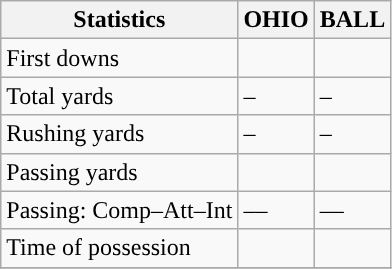<table class="wikitable" style="float: left;">
<tr>
<th>Statistics</th>
<th>OHIO</th>
<th>BALL</th>
</tr>
<tr>
<td>First downs</td>
<td></td>
<td></td>
</tr>
<tr>
<td>Total yards</td>
<td>–</td>
<td>–</td>
</tr>
<tr>
<td>Rushing yards</td>
<td>–</td>
<td>–</td>
</tr>
<tr>
<td>Passing yards</td>
<td></td>
<td></td>
</tr>
<tr>
<td>Passing: Comp–Att–Int</td>
<td>––</td>
<td>––</td>
</tr>
<tr>
<td>Time of possession</td>
<td></td>
<td></td>
</tr>
<tr>
</tr>
</table>
